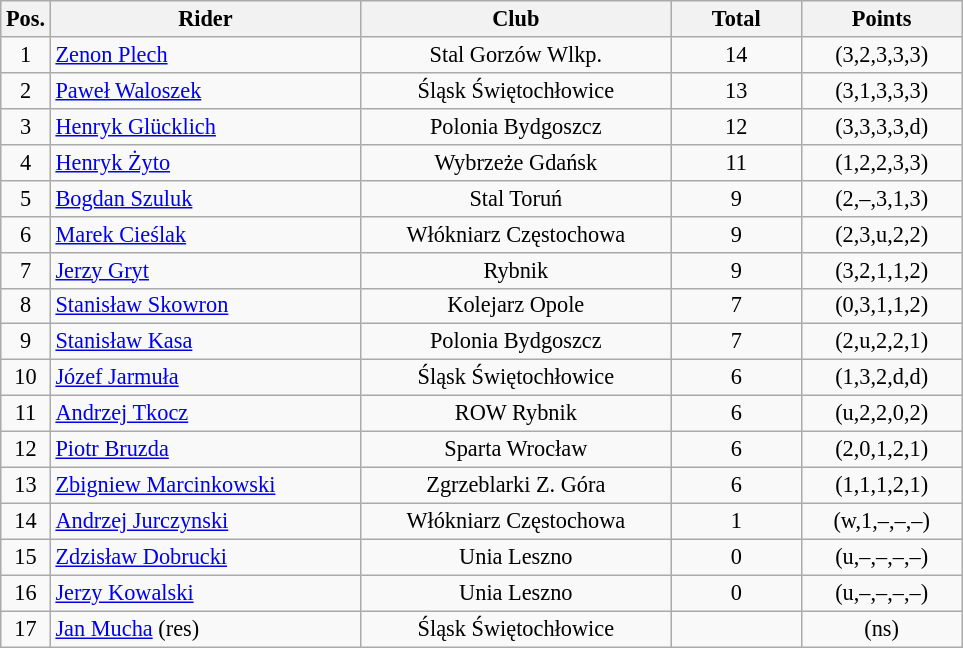<table class=wikitable style="font-size:93%;">
<tr>
<th width=25px>Pos.</th>
<th width=200px>Rider</th>
<th width=200px>Club</th>
<th width=80px>Total</th>
<th width=100px>Points</th>
</tr>
<tr align=center>
<td>1</td>
<td align=left><a href='#'>Zenon Plech</a></td>
<td>Stal Gorzów Wlkp.</td>
<td>14</td>
<td>(3,2,3,3,3)</td>
</tr>
<tr align=center>
<td>2</td>
<td align=left><a href='#'>Paweł Waloszek</a></td>
<td>Śląsk Świętochłowice</td>
<td>13</td>
<td>(3,1,3,3,3)</td>
</tr>
<tr align=center>
<td>3</td>
<td align=left><a href='#'>Henryk Glücklich</a></td>
<td>Polonia Bydgoszcz</td>
<td>12</td>
<td>(3,3,3,3,d)</td>
</tr>
<tr align=center>
<td>4</td>
<td align=left><a href='#'>Henryk Żyto</a></td>
<td>Wybrzeże Gdańsk</td>
<td>11</td>
<td>(1,2,2,3,3)</td>
</tr>
<tr align=center>
<td>5</td>
<td align=left><a href='#'>Bogdan Szuluk</a></td>
<td>Stal Toruń</td>
<td>9</td>
<td>(2,–,3,1,3)</td>
</tr>
<tr align=center>
<td>6</td>
<td align=left><a href='#'>Marek Cieślak</a></td>
<td>Włókniarz Częstochowa</td>
<td>9</td>
<td>(2,3,u,2,2)</td>
</tr>
<tr align=center>
<td>7</td>
<td align=left><a href='#'>Jerzy Gryt</a></td>
<td>Rybnik</td>
<td>9</td>
<td>(3,2,1,1,2)</td>
</tr>
<tr align=center>
<td>8</td>
<td align=left><a href='#'>Stanisław Skowron</a></td>
<td>Kolejarz Opole</td>
<td>7</td>
<td>(0,3,1,1,2)</td>
</tr>
<tr align=center>
<td>9</td>
<td align=left><a href='#'>Stanisław Kasa</a></td>
<td>Polonia Bydgoszcz</td>
<td>7</td>
<td>(2,u,2,2,1)</td>
</tr>
<tr align=center>
<td>10</td>
<td align=left><a href='#'>Józef Jarmuła</a></td>
<td>Śląsk Świętochłowice</td>
<td>6</td>
<td>(1,3,2,d,d)</td>
</tr>
<tr align=center>
<td>11</td>
<td align=left><a href='#'>Andrzej Tkocz</a></td>
<td>ROW Rybnik</td>
<td>6</td>
<td>(u,2,2,0,2)</td>
</tr>
<tr align=center>
<td>12</td>
<td align=left><a href='#'>Piotr Bruzda</a></td>
<td>Sparta Wrocław</td>
<td>6</td>
<td>(2,0,1,2,1)</td>
</tr>
<tr align=center>
<td>13</td>
<td align=left><a href='#'>Zbigniew Marcinkowski</a></td>
<td>Zgrzeblarki Z. Góra</td>
<td>6</td>
<td>(1,1,1,2,1)</td>
</tr>
<tr align=center>
<td>14</td>
<td align=left><a href='#'>Andrzej Jurczynski</a></td>
<td>Włókniarz Częstochowa</td>
<td>1</td>
<td>(w,1,–,–,–)</td>
</tr>
<tr align=center>
<td>15</td>
<td align=left><a href='#'>Zdzisław Dobrucki</a></td>
<td>Unia Leszno</td>
<td>0</td>
<td>(u,–,–,–,–)</td>
</tr>
<tr align=center>
<td>16</td>
<td align=left><a href='#'>Jerzy Kowalski</a></td>
<td>Unia Leszno</td>
<td>0</td>
<td>(u,–,–,–,–)</td>
</tr>
<tr align=center>
<td>17</td>
<td align=left><a href='#'>Jan Mucha</a> (res)</td>
<td>Śląsk Świętochłowice</td>
<td></td>
<td>(ns)</td>
</tr>
</table>
